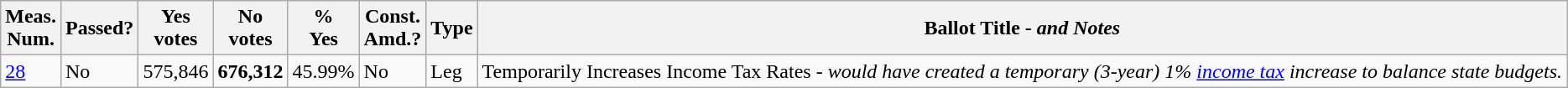<table class="wikitable sortable">
<tr>
<th>Meas.<br>Num.</th>
<th>Passed?</th>
<th>Yes<br>votes</th>
<th>No<br>votes</th>
<th>%<br>Yes</th>
<th>Const.<br>Amd.?</th>
<th>Type</th>
<th>Ballot Title - <em>and Notes</em></th>
</tr>
<tr>
<td><a href='#'>28</a></td>
<td>No</td>
<td>575,846</td>
<td><strong>676,312</strong></td>
<td>45.99%</td>
<td>No</td>
<td>Leg</td>
<td>Temporarily Increases Income Tax Rates - <em>would have created a temporary (3-year) 1% <a href='#'>income tax</a> increase to balance state budgets.</em></td>
</tr>
</table>
